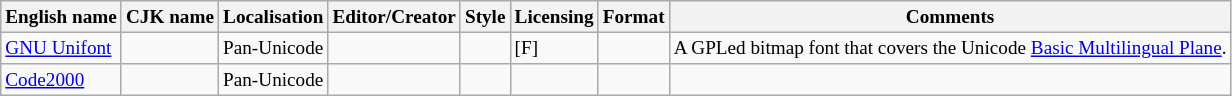<table class="wikitable sortable" style="font-size: 0.8em;">
<tr>
<th>English name</th>
<th>CJK name</th>
<th>Localisation</th>
<th>Editor/Creator</th>
<th>Style</th>
<th>Licensing</th>
<th>Format</th>
<th>Comments</th>
</tr>
<tr>
<td><a href='#'>GNU Unifont</a></td>
<td></td>
<td>Pan-Unicode</td>
<td></td>
<td></td>
<td><span>[F]</span></td>
<td></td>
<td>A GPLed bitmap font that covers the Unicode <a href='#'>Basic Multilingual Plane</a>.</td>
</tr>
<tr>
<td><a href='#'>Code2000</a></td>
<td></td>
<td>Pan-Unicode</td>
<td></td>
<td></td>
<td></td>
<td></td>
<td></td>
</tr>
</table>
